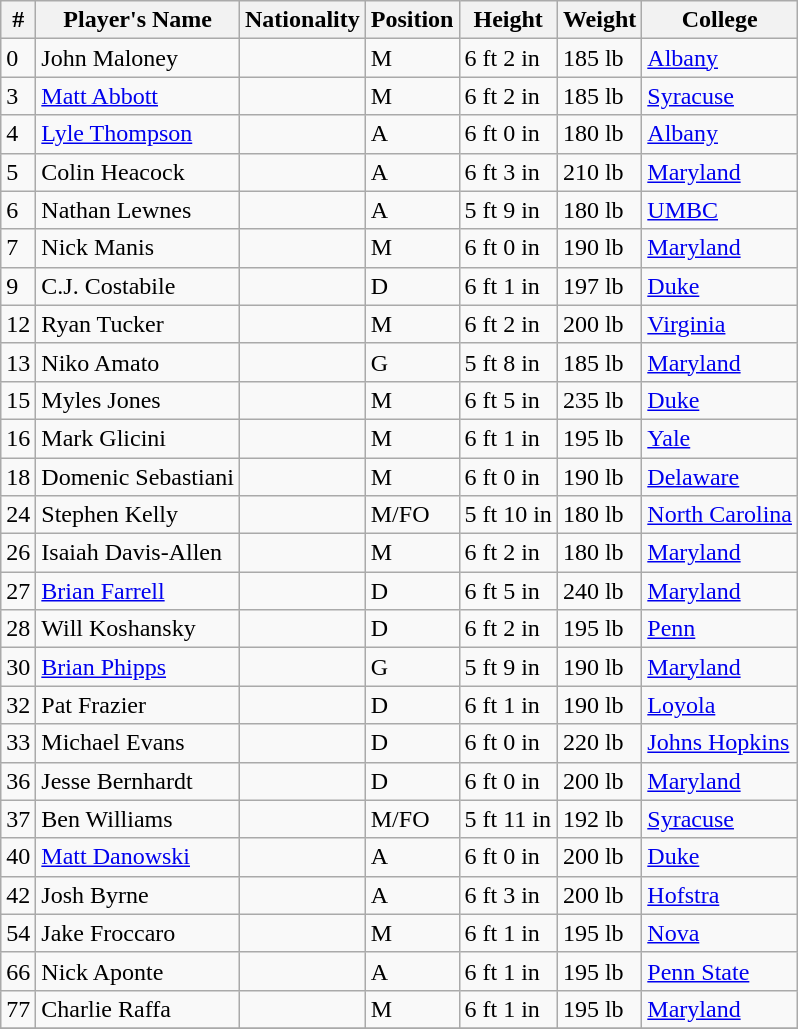<table class="wikitable sortable">
<tr>
<th>#</th>
<th>Player's Name</th>
<th>Nationality</th>
<th>Position</th>
<th>Height</th>
<th>Weight</th>
<th>College</th>
</tr>
<tr>
<td>0</td>
<td>John Maloney</td>
<td></td>
<td>M</td>
<td>6 ft 2 in</td>
<td>185 lb</td>
<td><a href='#'>Albany</a></td>
</tr>
<tr>
<td>3</td>
<td><a href='#'>Matt Abbott</a></td>
<td></td>
<td>M</td>
<td>6 ft 2 in</td>
<td>185 lb</td>
<td><a href='#'>Syracuse</a></td>
</tr>
<tr>
<td>4</td>
<td><a href='#'>Lyle Thompson</a></td>
<td></td>
<td>A</td>
<td>6 ft 0 in</td>
<td>180 lb</td>
<td><a href='#'>Albany</a></td>
</tr>
<tr>
<td>5</td>
<td>Colin Heacock</td>
<td></td>
<td>A</td>
<td>6 ft 3 in</td>
<td>210 lb</td>
<td><a href='#'>Maryland</a></td>
</tr>
<tr>
<td>6</td>
<td>Nathan Lewnes</td>
<td></td>
<td>A</td>
<td>5 ft 9 in</td>
<td>180 lb</td>
<td><a href='#'>UMBC</a></td>
</tr>
<tr>
<td>7</td>
<td>Nick Manis</td>
<td></td>
<td>M</td>
<td>6 ft 0 in</td>
<td>190 lb</td>
<td><a href='#'>Maryland</a></td>
</tr>
<tr>
<td>9</td>
<td>C.J. Costabile</td>
<td></td>
<td>D</td>
<td>6 ft 1 in</td>
<td>197 lb</td>
<td><a href='#'>Duke</a></td>
</tr>
<tr>
<td>12</td>
<td>Ryan Tucker</td>
<td></td>
<td>M</td>
<td>6 ft 2 in</td>
<td>200 lb</td>
<td><a href='#'>Virginia</a></td>
</tr>
<tr>
<td>13</td>
<td>Niko Amato</td>
<td></td>
<td>G</td>
<td>5 ft 8 in</td>
<td>185 lb</td>
<td><a href='#'>Maryland</a></td>
</tr>
<tr>
<td>15</td>
<td>Myles Jones</td>
<td></td>
<td>M</td>
<td>6 ft 5 in</td>
<td>235 lb</td>
<td><a href='#'>Duke</a></td>
</tr>
<tr>
<td>16</td>
<td>Mark Glicini</td>
<td></td>
<td>M</td>
<td>6 ft 1 in</td>
<td>195 lb</td>
<td><a href='#'>Yale</a></td>
</tr>
<tr>
<td>18</td>
<td>Domenic Sebastiani</td>
<td></td>
<td>M</td>
<td>6 ft 0 in</td>
<td>190 lb</td>
<td><a href='#'>Delaware</a></td>
</tr>
<tr>
<td>24</td>
<td>Stephen Kelly</td>
<td></td>
<td>M/FO</td>
<td>5 ft 10 in</td>
<td>180 lb</td>
<td><a href='#'>North Carolina</a></td>
</tr>
<tr>
<td>26</td>
<td>Isaiah Davis-Allen</td>
<td></td>
<td>M</td>
<td>6 ft 2 in</td>
<td>180 lb</td>
<td><a href='#'>Maryland</a></td>
</tr>
<tr>
<td>27</td>
<td><a href='#'>Brian Farrell</a></td>
<td></td>
<td>D</td>
<td>6 ft 5 in</td>
<td>240 lb</td>
<td><a href='#'>Maryland</a></td>
</tr>
<tr>
<td>28</td>
<td>Will Koshansky</td>
<td></td>
<td>D</td>
<td>6 ft 2 in</td>
<td>195 lb</td>
<td><a href='#'>Penn</a></td>
</tr>
<tr>
<td>30</td>
<td><a href='#'>Brian Phipps</a></td>
<td></td>
<td>G</td>
<td>5 ft 9 in</td>
<td>190 lb</td>
<td><a href='#'>Maryland</a></td>
</tr>
<tr>
<td>32</td>
<td>Pat Frazier</td>
<td></td>
<td>D</td>
<td>6 ft 1 in</td>
<td>190 lb</td>
<td><a href='#'>Loyola</a></td>
</tr>
<tr>
<td>33</td>
<td>Michael Evans</td>
<td></td>
<td>D</td>
<td>6 ft 0 in</td>
<td>220 lb</td>
<td><a href='#'>Johns Hopkins</a></td>
</tr>
<tr>
<td>36</td>
<td>Jesse Bernhardt</td>
<td></td>
<td>D</td>
<td>6 ft 0 in</td>
<td>200 lb</td>
<td><a href='#'>Maryland</a></td>
</tr>
<tr>
<td>37</td>
<td>Ben Williams</td>
<td></td>
<td>M/FO</td>
<td>5 ft 11 in</td>
<td>192 lb</td>
<td><a href='#'>Syracuse</a></td>
</tr>
<tr>
<td>40</td>
<td><a href='#'>Matt Danowski</a></td>
<td></td>
<td>A</td>
<td>6 ft 0 in</td>
<td>200 lb</td>
<td><a href='#'>Duke</a></td>
</tr>
<tr>
<td>42</td>
<td>Josh Byrne</td>
<td></td>
<td>A</td>
<td>6 ft 3 in</td>
<td>200 lb</td>
<td><a href='#'>Hofstra</a></td>
</tr>
<tr>
<td>54</td>
<td>Jake Froccaro</td>
<td></td>
<td>M</td>
<td>6 ft 1 in</td>
<td>195 lb</td>
<td><a href='#'>Nova</a></td>
</tr>
<tr>
<td>66</td>
<td>Nick Aponte</td>
<td></td>
<td>A</td>
<td>6 ft 1 in</td>
<td>195 lb</td>
<td><a href='#'>Penn State</a></td>
</tr>
<tr>
<td>77</td>
<td>Charlie Raffa</td>
<td></td>
<td>M</td>
<td>6 ft 1 in</td>
<td>195 lb</td>
<td><a href='#'>Maryland</a></td>
</tr>
<tr>
</tr>
</table>
